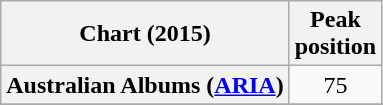<table class="wikitable sortable plainrowheaders" style="text-align:center">
<tr>
<th scope="col">Chart (2015)</th>
<th scope="col">Peak<br> position</th>
</tr>
<tr>
<th scope="row">Australian Albums (<a href='#'>ARIA</a>)</th>
<td>75</td>
</tr>
<tr>
</tr>
<tr>
</tr>
<tr>
</tr>
<tr>
</tr>
<tr>
</tr>
</table>
